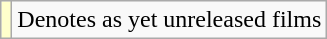<table class="wikitable">
<tr>
<td style="background:#ffc;"></td>
<td>Denotes as yet unreleased films</td>
</tr>
</table>
